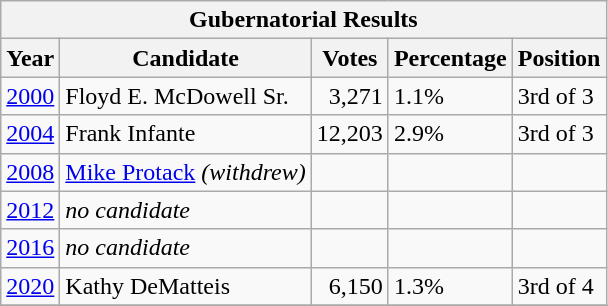<table class="wikitable sortable">
<tr>
<th colspan="8">Gubernatorial Results</th>
</tr>
<tr style="background:#efefef;">
<th>Year</th>
<th>Candidate</th>
<th>Votes</th>
<th>Percentage</th>
<th>Position</th>
</tr>
<tr>
<td><a href='#'>2000</a></td>
<td>Floyd E. McDowell Sr.</td>
<td style="text-align:right">3,271</td>
<td>1.1%</td>
<td>3rd of 3</td>
</tr>
<tr>
<td><a href='#'>2004</a></td>
<td>Frank Infante</td>
<td style="text-align:right">12,203</td>
<td>2.9%</td>
<td>3rd of 3</td>
</tr>
<tr>
<td><a href='#'>2008</a></td>
<td><a href='#'>Mike Protack</a> <em>(withdrew)</em></td>
<td style="text-align:right"></td>
<td></td>
<td></td>
</tr>
<tr>
<td><a href='#'>2012</a></td>
<td><em>no candidate</em></td>
<td style="text-align:right"></td>
<td></td>
<td></td>
</tr>
<tr>
<td><a href='#'>2016</a></td>
<td><em>no candidate</em></td>
<td style="text-align:right"></td>
<td></td>
<td></td>
</tr>
<tr>
<td><a href='#'>2020</a></td>
<td>Kathy DeMatteis</td>
<td style="text-align:right">6,150</td>
<td>1.3%</td>
<td>3rd of 4</td>
</tr>
<tr>
</tr>
</table>
